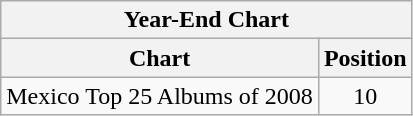<table class="wikitable">
<tr>
<th colspan="2">Year-End Chart</th>
</tr>
<tr>
<th>Chart</th>
<th>Position</th>
</tr>
<tr>
<td>Mexico Top 25 Albums of 2008</td>
<td align="center">10</td>
</tr>
</table>
